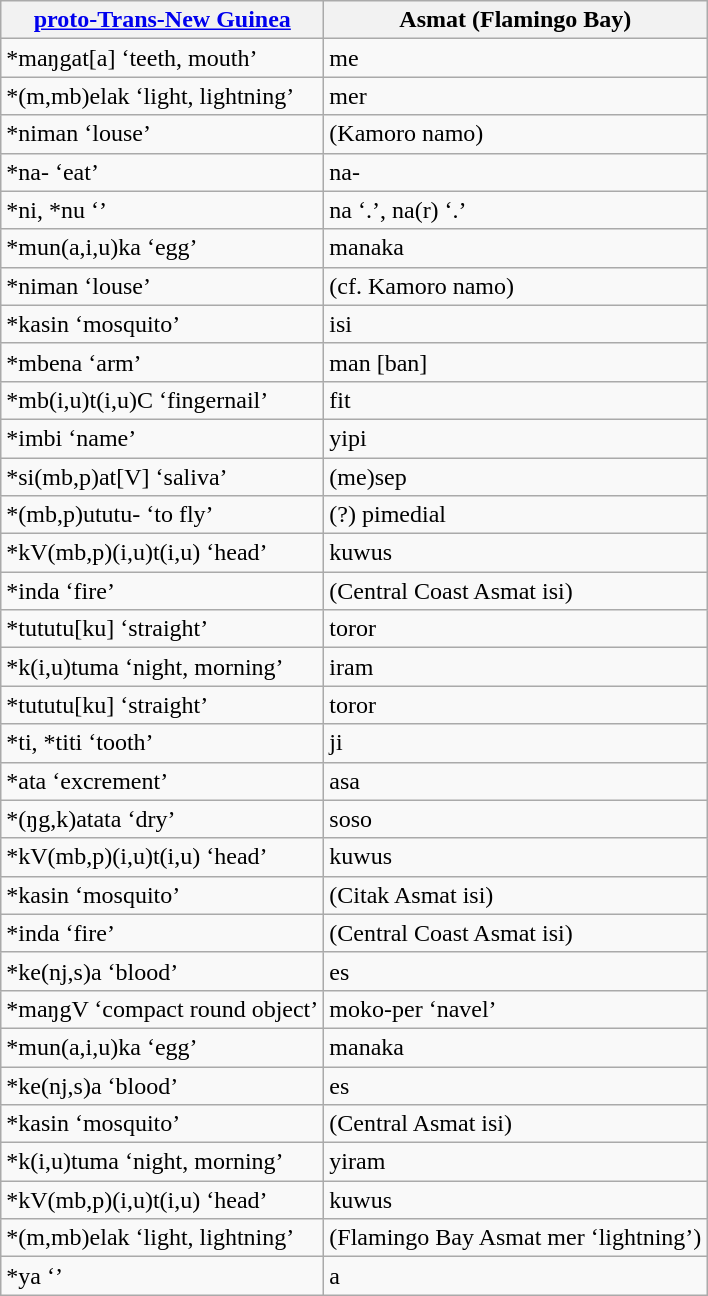<table class="wikitable sortable">
<tr>
<th><a href='#'>proto-Trans-New Guinea</a></th>
<th>Asmat (Flamingo Bay)</th>
</tr>
<tr>
<td>*maŋgat[a] ‘teeth, mouth’</td>
<td>me</td>
</tr>
<tr>
<td>*(m,mb)elak ‘light, lightning’</td>
<td>mer</td>
</tr>
<tr>
<td>*niman ‘louse’</td>
<td>(Kamoro namo)</td>
</tr>
<tr>
<td>*na- ‘eat’</td>
<td>na-</td>
</tr>
<tr>
<td>*ni, *nu ‘’</td>
<td>na ‘.’, na(r) ‘.’</td>
</tr>
<tr>
<td>*mun(a,i,u)ka ‘egg’</td>
<td>manaka</td>
</tr>
<tr>
<td>*niman ‘louse’</td>
<td>(cf. Kamoro namo)</td>
</tr>
<tr>
<td>*kasin ‘mosquito’</td>
<td>isi</td>
</tr>
<tr>
<td>*mbena ‘arm’</td>
<td>man [ban]</td>
</tr>
<tr>
<td>*mb(i,u)t(i,u)C ‘fingernail’</td>
<td>fit</td>
</tr>
<tr>
<td>*imbi ‘name’</td>
<td>yipi</td>
</tr>
<tr>
<td>*si(mb,p)at[V] ‘saliva’</td>
<td>(me)sep</td>
</tr>
<tr>
<td>*(mb,p)ututu- ‘to fly’</td>
<td>(?) pimedial</td>
</tr>
<tr>
<td>*kV(mb,p)(i,u)t(i,u) ‘head’</td>
<td>kuwus</td>
</tr>
<tr>
<td>*inda ‘fire’</td>
<td>(Central Coast Asmat isi)</td>
</tr>
<tr>
<td>*tututu[ku] ‘straight’</td>
<td>toror</td>
</tr>
<tr>
<td>*k(i,u)tuma ‘night, morning’</td>
<td>iram</td>
</tr>
<tr>
<td>*tututu[ku] ‘straight’</td>
<td>toror</td>
</tr>
<tr>
<td>*ti, *titi ‘tooth’</td>
<td>ji</td>
</tr>
<tr>
<td>*ata ‘excrement’</td>
<td>asa</td>
</tr>
<tr>
<td>*(ŋg,k)atata ‘dry’</td>
<td>soso</td>
</tr>
<tr>
<td>*kV(mb,p)(i,u)t(i,u) ‘head’</td>
<td>kuwus</td>
</tr>
<tr>
<td>*kasin ‘mosquito’</td>
<td>(Citak Asmat isi)</td>
</tr>
<tr>
<td>*inda ‘fire’</td>
<td>(Central Coast Asmat isi)</td>
</tr>
<tr>
<td>*ke(nj,s)a ‘blood’</td>
<td>es</td>
</tr>
<tr>
<td>*maŋgV ‘compact round object’</td>
<td>moko-per ‘navel’</td>
</tr>
<tr>
<td>*mun(a,i,u)ka ‘egg’</td>
<td>manaka</td>
</tr>
<tr>
<td>*ke(nj,s)a ‘blood’</td>
<td>es</td>
</tr>
<tr>
<td>*kasin ‘mosquito’</td>
<td>(Central Asmat isi)</td>
</tr>
<tr>
<td>*k(i,u)tuma ‘night, morning’</td>
<td>yiram</td>
</tr>
<tr>
<td>*kV(mb,p)(i,u)t(i,u) ‘head’</td>
<td>kuwus</td>
</tr>
<tr>
<td>*(m,mb)elak ‘light, lightning’</td>
<td>(Flamingo Bay Asmat mer ‘lightning’)</td>
</tr>
<tr>
<td>*ya ‘’</td>
<td>a</td>
</tr>
</table>
